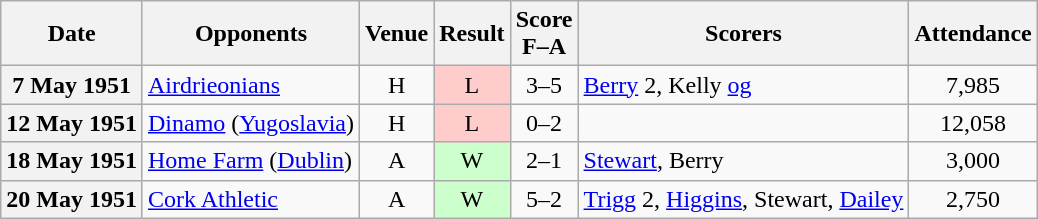<table class="wikitable plainrowheaders" style="text-align:center">
<tr>
<th scope="col">Date</th>
<th scope="col">Opponents</th>
<th scope="col">Venue</th>
<th scope="col">Result</th>
<th scope="col">Score<br>F–A</th>
<th scope="col">Scorers</th>
<th scope="col">Attendance</th>
</tr>
<tr>
<th scope="row">7 May 1951</th>
<td align="left"><a href='#'>Airdrieonians</a></td>
<td>H</td>
<td style=background:#fcc>L</td>
<td>3–5</td>
<td align="left"><a href='#'>Berry</a> 2, Kelly <a href='#'>og</a></td>
<td>7,985</td>
</tr>
<tr>
<th scope="row">12 May 1951</th>
<td align="left"><a href='#'>Dinamo</a> (<a href='#'>Yugoslavia</a>)</td>
<td>H</td>
<td style=background:#fcc>L</td>
<td>0–2</td>
<td></td>
<td>12,058</td>
</tr>
<tr>
<th scope="row">18 May 1951</th>
<td align="left"><a href='#'>Home Farm</a> (<a href='#'>Dublin</a>)</td>
<td>A</td>
<td style=background:#cfc>W</td>
<td>2–1</td>
<td align="left"><a href='#'>Stewart</a>, Berry</td>
<td>3,000</td>
</tr>
<tr>
<th scope="row">20 May 1951</th>
<td align="left"><a href='#'>Cork Athletic</a></td>
<td>A</td>
<td style=background:#cfc>W</td>
<td>5–2</td>
<td align="left"><a href='#'>Trigg</a> 2, <a href='#'>Higgins</a>, Stewart, <a href='#'>Dailey</a></td>
<td>2,750</td>
</tr>
</table>
